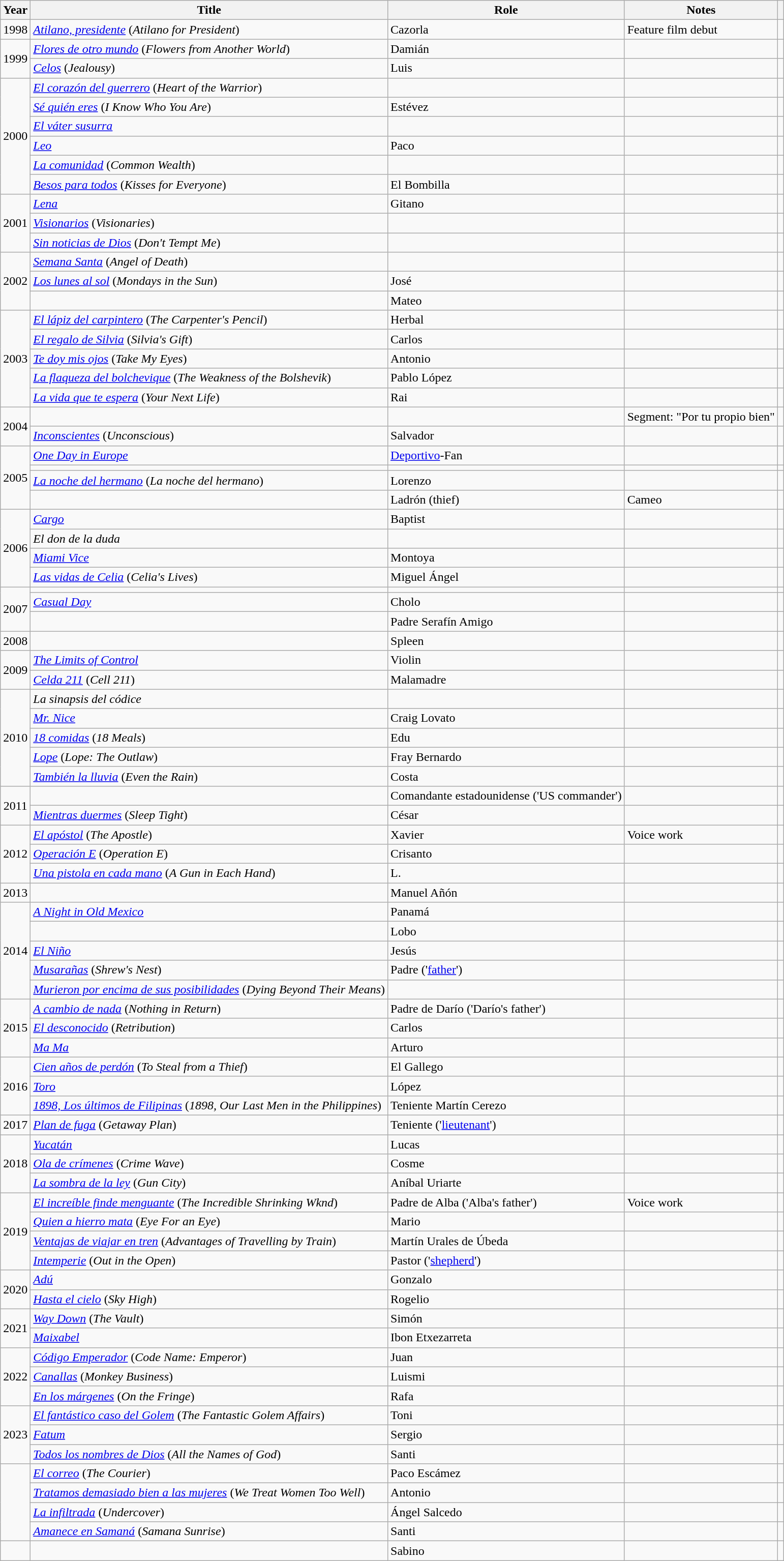<table class="wikitable sortable">
<tr>
<th>Year</th>
<th>Title</th>
<th>Role</th>
<th class="unsortable">Notes</th>
<th class="unsortable"></th>
</tr>
<tr>
<td align = "center">1998</td>
<td><em><a href='#'>Atilano, presidente</a></em> (<em>Atilano for President</em>)</td>
<td>Cazorla</td>
<td>Feature film debut</td>
<td align = "center"></td>
</tr>
<tr>
<td rowspan = "2" align = "center">1999</td>
<td><em><a href='#'>Flores de otro mundo</a></em> (<em>Flowers from Another World</em>)</td>
<td>Damián</td>
<td></td>
<td align = "center"></td>
</tr>
<tr>
<td><em><a href='#'>Celos</a></em> (<em>Jealousy</em>)</td>
<td>Luis</td>
<td></td>
<td align = "center"></td>
</tr>
<tr>
<td rowspan = "6" align = "center">2000</td>
<td><em><a href='#'>El corazón del guerrero</a></em> (<em>Heart of the Warrior</em>)</td>
<td></td>
<td></td>
<td align = "center"></td>
</tr>
<tr>
<td><em><a href='#'>Sé quién eres</a></em> (<em>I Know Who You Are</em>)</td>
<td>Estévez</td>
<td></td>
<td align = "center"></td>
</tr>
<tr>
<td><em><a href='#'>El váter susurra</a></em></td>
<td></td>
<td></td>
<td align = "center"></td>
</tr>
<tr>
<td><em><a href='#'>Leo</a></em></td>
<td>Paco</td>
<td></td>
<td align = "center"></td>
</tr>
<tr>
<td><em><a href='#'>La comunidad</a></em> (<em>Common Wealth</em>)</td>
<td></td>
<td></td>
<td align = "center"></td>
</tr>
<tr>
<td><em><a href='#'>Besos para todos</a></em> (<em>Kisses for Everyone</em>)</td>
<td>El Bombilla</td>
<td></td>
<td align = "center"></td>
</tr>
<tr>
<td rowspan = "3" align = "center">2001</td>
<td><em><a href='#'>Lena</a></em></td>
<td>Gitano</td>
<td></td>
<td align = "center"></td>
</tr>
<tr>
<td><em><a href='#'>Visionarios</a></em> (<em>Visionaries</em>)</td>
<td></td>
<td></td>
<td align = "center"></td>
</tr>
<tr>
<td><em><a href='#'>Sin noticias de Dios</a></em> (<em>Don't Tempt Me</em>)</td>
<td></td>
<td></td>
<td align = "center"></td>
</tr>
<tr>
<td rowspan = "3" align = "center">2002</td>
<td><em><a href='#'>Semana Santa</a></em> (<em>Angel of Death</em>)</td>
<td></td>
<td></td>
<td align = "center"></td>
</tr>
<tr>
<td><em><a href='#'>Los lunes al sol</a></em> (<em>Mondays in the Sun</em>)</td>
<td>José</td>
<td></td>
<td align = "center"></td>
</tr>
<tr>
<td><em></em></td>
<td>Mateo</td>
<td></td>
<td align = "center"></td>
</tr>
<tr>
<td rowspan = "5" align = "center">2003</td>
<td><em><a href='#'>El lápiz del carpintero</a></em> (<em>The Carpenter's Pencil</em>)</td>
<td>Herbal</td>
<td></td>
<td align = "center"></td>
</tr>
<tr>
<td><em><a href='#'>El regalo de Silvia</a></em> (<em>Silvia's Gift</em>)</td>
<td>Carlos</td>
<td></td>
<td align = "center"></td>
</tr>
<tr>
<td><em><a href='#'>Te doy mis ojos</a></em> (<em>Take My Eyes</em>)</td>
<td>Antonio</td>
<td></td>
<td align = "center"></td>
</tr>
<tr>
<td><em><a href='#'>La flaqueza del bolchevique</a></em> (<em>The Weakness of the Bolshevik</em>)</td>
<td>Pablo López</td>
<td></td>
<td align = "center"></td>
</tr>
<tr>
<td><em><a href='#'>La vida que te espera</a></em> (<em>Your Next Life</em>)</td>
<td>Rai</td>
<td></td>
<td align = "center"></td>
</tr>
<tr>
<td rowspan = "2" align = "center">2004</td>
<td><em></em></td>
<td></td>
<td>Segment: "Por tu propio bien"</td>
<td align = "center"></td>
</tr>
<tr>
<td><em><a href='#'>Inconscientes</a></em> (<em>Unconscious</em>)</td>
<td>Salvador</td>
<td></td>
<td align = "center"></td>
</tr>
<tr>
<td rowspan = "4" align = "center">2005</td>
<td><em><a href='#'>One Day in Europe</a></em></td>
<td><a href='#'>Deportivo</a>-Fan</td>
<td></td>
<td align = "center"></td>
</tr>
<tr>
<td><em></em></td>
<td></td>
<td></td>
<td align = "center"></td>
</tr>
<tr>
<td><em><a href='#'>La noche del hermano</a></em> (<em>La noche del hermano</em>)</td>
<td>Lorenzo</td>
<td></td>
<td align = "center"></td>
</tr>
<tr>
<td><em></em></td>
<td>Ladrón (thief)</td>
<td>Cameo</td>
<td align = "center"></td>
</tr>
<tr>
<td rowspan = "4" align = "center">2006</td>
<td><em><a href='#'>Cargo</a></em></td>
<td>Baptist</td>
<td></td>
<td align = "center"></td>
</tr>
<tr>
<td><em>El don de la duda</em></td>
<td></td>
<td></td>
<td align = "center"></td>
</tr>
<tr>
<td><em><a href='#'>Miami Vice</a></em></td>
<td>Montoya</td>
<td></td>
<td align = "center"></td>
</tr>
<tr>
<td><em><a href='#'>Las vidas de Celia</a></em> (<em>Celia's Lives</em>)</td>
<td>Miguel Ángel</td>
<td></td>
<td align = "center"></td>
</tr>
<tr>
<td rowspan = "3" align = "center">2007</td>
<td><em></em></td>
<td></td>
<td></td>
<td align = "center"></td>
</tr>
<tr>
<td><em><a href='#'>Casual Day</a></em></td>
<td>Cholo</td>
<td></td>
<td align = "center"></td>
</tr>
<tr>
<td><em></em></td>
<td>Padre Serafín Amigo</td>
<td></td>
<td align = "center"></td>
</tr>
<tr>
<td rowspan = "1" align = "center">2008</td>
<td><em></em></td>
<td>Spleen</td>
<td></td>
<td align = "center"></td>
</tr>
<tr>
<td rowspan = "2" align = "center">2009</td>
<td><em><a href='#'>The Limits of Control</a></em></td>
<td>Violin</td>
<td></td>
<td align = "center"></td>
</tr>
<tr>
<td><em><a href='#'>Celda 211</a></em> (<em>Cell 211</em>)</td>
<td>Malamadre</td>
<td></td>
<td align = "center"></td>
</tr>
<tr>
<td rowspan = "5" align = "center">2010</td>
<td><em>La sinapsis del códice</em></td>
<td></td>
<td></td>
<td align = "center"></td>
</tr>
<tr>
<td><em><a href='#'>Mr. Nice</a></em></td>
<td>Craig Lovato</td>
<td></td>
<td align = "center"></td>
</tr>
<tr>
<td><em><a href='#'>18 comidas</a></em> (<em>18 Meals</em>)</td>
<td>Edu</td>
<td></td>
<td align = "center"></td>
</tr>
<tr>
<td><em><a href='#'>Lope</a></em> (<em>Lope: The Outlaw</em>)</td>
<td>Fray Bernardo</td>
<td></td>
<td align = "center"></td>
</tr>
<tr>
<td><em><a href='#'>También la lluvia</a></em> (<em>Even the Rain</em>)</td>
<td>Costa</td>
<td></td>
<td align = "center"></td>
</tr>
<tr>
<td rowspan = "2" align = "center">2011</td>
<td><em></em></td>
<td>Comandante estadounidense ('US commander')</td>
<td></td>
<td align = "center"></td>
</tr>
<tr>
<td><em><a href='#'>Mientras duermes</a></em> (<em>Sleep Tight</em>)</td>
<td>César</td>
<td></td>
<td align = "center"></td>
</tr>
<tr>
<td rowspan = "3" align = "center">2012</td>
<td><em><a href='#'>El apóstol</a></em> (<em>The Apostle</em>)</td>
<td>Xavier</td>
<td>Voice work</td>
<td align = "center"></td>
</tr>
<tr>
<td><em><a href='#'>Operación E</a></em> (<em>Operation E</em>)</td>
<td>Crisanto</td>
<td></td>
<td align = "center"></td>
</tr>
<tr>
<td><em><a href='#'>Una pistola en cada mano</a></em> (<em>A Gun in Each Hand</em>)</td>
<td>L.</td>
<td></td>
<td align = "center"></td>
</tr>
<tr>
<td align = "center">2013</td>
<td><em></em></td>
<td>Manuel Añón</td>
<td></td>
<td align = "center"></td>
</tr>
<tr>
<td rowspan = "5" align = "center">2014</td>
<td><em><a href='#'>A Night in Old Mexico</a></em></td>
<td>Panamá</td>
<td></td>
<td align = "center"></td>
</tr>
<tr>
<td><em></em></td>
<td>Lobo</td>
<td></td>
<td align = "center"></td>
</tr>
<tr>
<td><em><a href='#'>El Niño</a></em></td>
<td>Jesús</td>
<td></td>
<td align = "center"></td>
</tr>
<tr>
<td><em><a href='#'>Musarañas</a></em> (<em>Shrew's Nest</em>)</td>
<td>Padre ('<a href='#'>father</a>')</td>
<td></td>
<td align = "center"></td>
</tr>
<tr>
<td><em><a href='#'>Murieron por encima de sus posibilidades</a></em> (<em>Dying Beyond Their Means</em>)</td>
<td></td>
<td></td>
<td align = "center"></td>
</tr>
<tr>
<td rowspan = "3" align = "center">2015</td>
<td><em><a href='#'>A cambio de nada</a></em> (<em>Nothing in Return</em>)</td>
<td>Padre de Darío ('Darío's father')</td>
<td></td>
<td align = "center"></td>
</tr>
<tr>
<td><em><a href='#'>El desconocido</a></em> (<em>Retribution</em>)</td>
<td>Carlos</td>
<td></td>
<td align = "center"></td>
</tr>
<tr>
<td><em><a href='#'>Ma Ma</a></em></td>
<td>Arturo</td>
<td></td>
<td align = "center"></td>
</tr>
<tr>
<td rowspan = "3" align = "center">2016</td>
<td><em><a href='#'>Cien años de perdón</a></em> (<em>To Steal from a Thief</em>)</td>
<td>El Gallego</td>
<td></td>
<td align = "center"></td>
</tr>
<tr>
<td><em><a href='#'>Toro</a></em></td>
<td>López</td>
<td></td>
<td align = "center"></td>
</tr>
<tr>
<td><em><a href='#'>1898, Los últimos de Filipinas</a></em> (<em>1898, Our Last Men in the Philippines</em>)</td>
<td>Teniente Martín Cerezo</td>
<td></td>
<td align = "center"></td>
</tr>
<tr>
<td align = "center">2017</td>
<td><em><a href='#'>Plan de fuga</a></em> (<em>Getaway Plan</em>)</td>
<td>Teniente ('<a href='#'>lieutenant</a>')</td>
<td></td>
<td align = "center"></td>
</tr>
<tr>
<td align = "center" rowspan = "3">2018</td>
<td><em><a href='#'>Yucatán</a></em></td>
<td>Lucas</td>
<td></td>
<td align = "center"></td>
</tr>
<tr>
<td><em><a href='#'>Ola de crímenes</a></em> (<em>Crime Wave</em>)</td>
<td>Cosme</td>
<td></td>
<td align = "center"></td>
</tr>
<tr>
<td><em><a href='#'>La sombra de la ley</a></em> (<em>Gun City</em>)</td>
<td>Aníbal Uriarte</td>
<td></td>
<td align = "center"></td>
</tr>
<tr>
<td align = "center" rowspan = "4">2019</td>
<td><em><a href='#'>El increíble finde menguante</a></em> (<em>The Incredible Shrinking Wknd</em>)</td>
<td>Padre de Alba ('Alba's father')</td>
<td>Voice work</td>
<td align = "center"></td>
</tr>
<tr>
<td><em><a href='#'>Quien a hierro mata</a></em> (<em>Eye For an Eye</em>)</td>
<td>Mario</td>
<td></td>
<td align = "center"></td>
</tr>
<tr>
<td><em><a href='#'>Ventajas de viajar en tren</a></em> (<em>Advantages of Travelling by Train</em>)</td>
<td>Martín Urales de Úbeda</td>
<td></td>
<td align = "center"></td>
</tr>
<tr>
<td><em><a href='#'>Intemperie</a></em> (<em>Out in the Open</em>)</td>
<td>Pastor ('<a href='#'>shepherd</a>')</td>
<td></td>
<td align = "center"></td>
</tr>
<tr>
<td rowspan = "2" align = "center">2020</td>
<td><em><a href='#'>Adú</a></em></td>
<td>Gonzalo</td>
<td></td>
<td align = "center"></td>
</tr>
<tr>
<td><em><a href='#'>Hasta el cielo</a></em> (<em>Sky High</em>)</td>
<td>Rogelio</td>
<td></td>
<td align = "center"></td>
</tr>
<tr>
<td rowspan = "2" align = "center">2021</td>
<td><em><a href='#'>Way Down</a></em> (<em>The Vault</em>)</td>
<td>Simón</td>
<td></td>
<td align = "center"></td>
</tr>
<tr>
<td><em><a href='#'>Maixabel</a></em></td>
<td>Ibon Etxezarreta</td>
<td></td>
<td align = "center"></td>
</tr>
<tr>
<td rowspan = "3" align = "center">2022</td>
<td><em><a href='#'>Código Emperador</a></em> (<em>Code Name: Emperor</em>)</td>
<td>Juan</td>
<td></td>
<td align = "center"></td>
</tr>
<tr>
<td><em><a href='#'>Canallas</a></em> (<em>Monkey Business</em>)</td>
<td>Luismi</td>
<td></td>
<td align = "center"></td>
</tr>
<tr>
<td><em><a href='#'>En los márgenes</a></em> (<em>On the Fringe</em>)</td>
<td>Rafa</td>
<td></td>
<td align = "center"></td>
</tr>
<tr>
<td rowspan = "3" align = "center">2023</td>
<td><em><a href='#'>El fantástico caso del Golem</a></em> (<em>The Fantastic Golem Affairs</em>)</td>
<td>Toni</td>
<td></td>
<td></td>
</tr>
<tr>
<td><em><a href='#'>Fatum</a></em></td>
<td>Sergio</td>
<td></td>
<td align = "center"></td>
</tr>
<tr>
<td><em><a href='#'>Todos los nombres de Dios</a></em> (<em>All the Names of God</em>)</td>
<td>Santi</td>
<td></td>
<td align = "center"></td>
</tr>
<tr>
<td rowspan = "4"></td>
<td><em><a href='#'>El correo</a></em> (<em>The Courier</em>)</td>
<td>Paco Escámez</td>
<td></td>
<td></td>
</tr>
<tr>
<td><em><a href='#'>Tratamos demasiado bien a las mujeres</a></em> (<em>We Treat Women Too Well</em>)</td>
<td>Antonio</td>
<td></td>
<td></td>
</tr>
<tr>
<td><em><a href='#'>La infiltrada</a></em> (<em>Undercover</em>)</td>
<td>Ángel Salcedo</td>
<td></td>
<td></td>
</tr>
<tr>
<td><em><a href='#'>Amanece en Samaná</a></em> (<em>Samana Sunrise</em>)</td>
<td>Santi</td>
<td></td>
<td></td>
</tr>
<tr>
<td></td>
<td></td>
<td>Sabino</td>
<td></td>
<td></td>
</tr>
</table>
